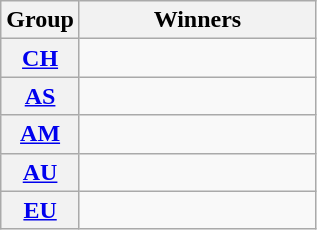<table class=wikitable>
<tr>
<th>Group</th>
<th width=150>Winners</th>
</tr>
<tr>
<th><a href='#'>CH</a></th>
<td></td>
</tr>
<tr>
<th><a href='#'>AS</a></th>
<td></td>
</tr>
<tr>
<th><a href='#'>AM</a></th>
<td></td>
</tr>
<tr>
<th><a href='#'>AU</a></th>
<td></td>
</tr>
<tr>
<th><a href='#'>EU</a></th>
<td></td>
</tr>
</table>
